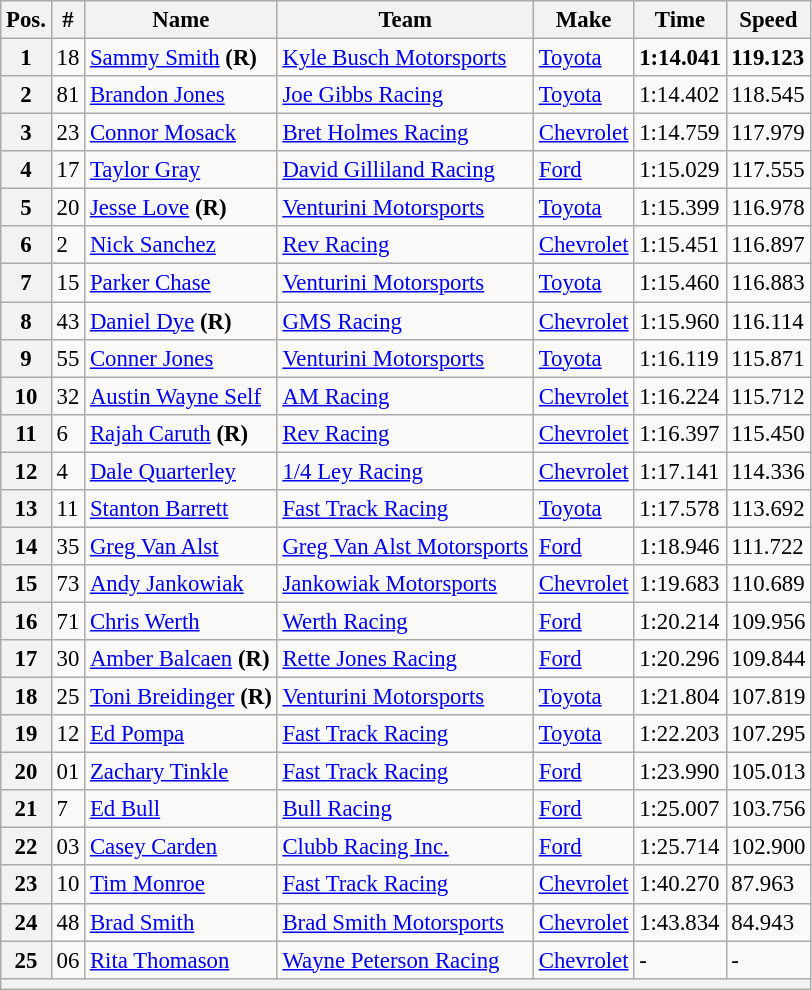<table class="wikitable" style="font-size:95%">
<tr>
<th>Pos.</th>
<th>#</th>
<th>Name</th>
<th>Team</th>
<th>Make</th>
<th>Time</th>
<th>Speed</th>
</tr>
<tr>
<th>1</th>
<td>18</td>
<td><a href='#'>Sammy Smith</a> <strong>(R)</strong></td>
<td><a href='#'>Kyle Busch Motorsports</a></td>
<td><a href='#'>Toyota</a></td>
<td><strong>1:14.041</strong></td>
<td><strong>119.123</strong></td>
</tr>
<tr>
<th>2</th>
<td>81</td>
<td><a href='#'>Brandon Jones</a></td>
<td><a href='#'>Joe Gibbs Racing</a></td>
<td><a href='#'>Toyota</a></td>
<td>1:14.402</td>
<td>118.545</td>
</tr>
<tr>
<th>3</th>
<td>23</td>
<td><a href='#'>Connor Mosack</a></td>
<td><a href='#'>Bret Holmes Racing</a></td>
<td><a href='#'>Chevrolet</a></td>
<td>1:14.759</td>
<td>117.979</td>
</tr>
<tr>
<th>4</th>
<td>17</td>
<td><a href='#'>Taylor Gray</a></td>
<td><a href='#'>David Gilliland Racing</a></td>
<td><a href='#'>Ford</a></td>
<td>1:15.029</td>
<td>117.555</td>
</tr>
<tr>
<th>5</th>
<td>20</td>
<td><a href='#'>Jesse Love</a> <strong>(R)</strong></td>
<td><a href='#'>Venturini Motorsports</a></td>
<td><a href='#'>Toyota</a></td>
<td>1:15.399</td>
<td>116.978</td>
</tr>
<tr>
<th>6</th>
<td>2</td>
<td><a href='#'>Nick Sanchez</a></td>
<td><a href='#'>Rev Racing</a></td>
<td><a href='#'>Chevrolet</a></td>
<td>1:15.451</td>
<td>116.897</td>
</tr>
<tr>
<th>7</th>
<td>15</td>
<td><a href='#'>Parker Chase</a></td>
<td><a href='#'>Venturini Motorsports</a></td>
<td><a href='#'>Toyota</a></td>
<td>1:15.460</td>
<td>116.883</td>
</tr>
<tr>
<th>8</th>
<td>43</td>
<td><a href='#'>Daniel Dye</a> <strong>(R)</strong></td>
<td><a href='#'>GMS Racing</a></td>
<td><a href='#'>Chevrolet</a></td>
<td>1:15.960</td>
<td>116.114</td>
</tr>
<tr>
<th>9</th>
<td>55</td>
<td><a href='#'>Conner Jones</a></td>
<td><a href='#'>Venturini Motorsports</a></td>
<td><a href='#'>Toyota</a></td>
<td>1:16.119</td>
<td>115.871</td>
</tr>
<tr>
<th>10</th>
<td>32</td>
<td><a href='#'>Austin Wayne Self</a></td>
<td><a href='#'>AM Racing</a></td>
<td><a href='#'>Chevrolet</a></td>
<td>1:16.224</td>
<td>115.712</td>
</tr>
<tr>
<th>11</th>
<td>6</td>
<td><a href='#'>Rajah Caruth</a> <strong>(R)</strong></td>
<td><a href='#'>Rev Racing</a></td>
<td><a href='#'>Chevrolet</a></td>
<td>1:16.397</td>
<td>115.450</td>
</tr>
<tr>
<th>12</th>
<td>4</td>
<td><a href='#'>Dale Quarterley</a></td>
<td><a href='#'>1/4 Ley Racing</a></td>
<td><a href='#'>Chevrolet</a></td>
<td>1:17.141</td>
<td>114.336</td>
</tr>
<tr>
<th>13</th>
<td>11</td>
<td><a href='#'>Stanton Barrett</a></td>
<td><a href='#'>Fast Track Racing</a></td>
<td><a href='#'>Toyota</a></td>
<td>1:17.578</td>
<td>113.692</td>
</tr>
<tr>
<th>14</th>
<td>35</td>
<td><a href='#'>Greg Van Alst</a></td>
<td><a href='#'>Greg Van Alst Motorsports</a></td>
<td><a href='#'>Ford</a></td>
<td>1:18.946</td>
<td>111.722</td>
</tr>
<tr>
<th>15</th>
<td>73</td>
<td><a href='#'>Andy Jankowiak</a></td>
<td><a href='#'>Jankowiak Motorsports</a></td>
<td><a href='#'>Chevrolet</a></td>
<td>1:19.683</td>
<td>110.689</td>
</tr>
<tr>
<th>16</th>
<td>71</td>
<td><a href='#'>Chris Werth</a></td>
<td><a href='#'>Werth Racing</a></td>
<td><a href='#'>Ford</a></td>
<td>1:20.214</td>
<td>109.956</td>
</tr>
<tr>
<th>17</th>
<td>30</td>
<td><a href='#'>Amber Balcaen</a> <strong>(R)</strong></td>
<td><a href='#'>Rette Jones Racing</a></td>
<td><a href='#'>Ford</a></td>
<td>1:20.296</td>
<td>109.844</td>
</tr>
<tr>
<th>18</th>
<td>25</td>
<td><a href='#'>Toni Breidinger</a> <strong>(R)</strong></td>
<td><a href='#'>Venturini Motorsports</a></td>
<td><a href='#'>Toyota</a></td>
<td>1:21.804</td>
<td>107.819</td>
</tr>
<tr>
<th>19</th>
<td>12</td>
<td><a href='#'>Ed Pompa</a></td>
<td><a href='#'>Fast Track Racing</a></td>
<td><a href='#'>Toyota</a></td>
<td>1:22.203</td>
<td>107.295</td>
</tr>
<tr>
<th>20</th>
<td>01</td>
<td><a href='#'>Zachary Tinkle</a></td>
<td><a href='#'>Fast Track Racing</a></td>
<td><a href='#'>Ford</a></td>
<td>1:23.990</td>
<td>105.013</td>
</tr>
<tr>
<th>21</th>
<td>7</td>
<td><a href='#'>Ed Bull</a></td>
<td><a href='#'>Bull Racing</a></td>
<td><a href='#'>Ford</a></td>
<td>1:25.007</td>
<td>103.756</td>
</tr>
<tr>
<th>22</th>
<td>03</td>
<td><a href='#'>Casey Carden</a></td>
<td><a href='#'>Clubb Racing Inc.</a></td>
<td><a href='#'>Ford</a></td>
<td>1:25.714</td>
<td>102.900</td>
</tr>
<tr>
<th>23</th>
<td>10</td>
<td><a href='#'>Tim Monroe</a></td>
<td><a href='#'>Fast Track Racing</a></td>
<td><a href='#'>Chevrolet</a></td>
<td>1:40.270</td>
<td>87.963</td>
</tr>
<tr>
<th>24</th>
<td>48</td>
<td><a href='#'>Brad Smith</a></td>
<td><a href='#'>Brad Smith Motorsports</a></td>
<td><a href='#'>Chevrolet</a></td>
<td>1:43.834</td>
<td>84.943</td>
</tr>
<tr>
<th>25</th>
<td>06</td>
<td><a href='#'>Rita Thomason</a></td>
<td><a href='#'>Wayne Peterson Racing</a></td>
<td><a href='#'>Chevrolet</a></td>
<td>-</td>
<td>-</td>
</tr>
<tr>
<th colspan="7"></th>
</tr>
</table>
